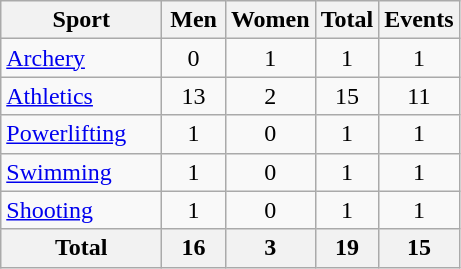<table class="wikitable sortable" style="text-align:center;">
<tr>
<th width=100>Sport</th>
<th width=35>Men</th>
<th width=35>Women</th>
<th width=35>Total</th>
<th width=35>Events</th>
</tr>
<tr>
<td align="left"> <a href='#'>Archery</a></td>
<td>0</td>
<td>1</td>
<td>1</td>
<td>1</td>
</tr>
<tr>
<td align="left"> <a href='#'>Athletics</a></td>
<td>13</td>
<td>2</td>
<td>15</td>
<td>11</td>
</tr>
<tr>
<td align="left"> <a href='#'>Powerlifting</a></td>
<td>1</td>
<td>0</td>
<td>1</td>
<td>1</td>
</tr>
<tr>
<td align="left"> <a href='#'>Swimming</a></td>
<td>1</td>
<td>0</td>
<td>1</td>
<td>1</td>
</tr>
<tr>
<td align="left"> <a href='#'>Shooting</a></td>
<td>1</td>
<td>0</td>
<td>1</td>
<td>1</td>
</tr>
<tr>
<th>Total</th>
<th>16</th>
<th>3</th>
<th>19</th>
<th>15</th>
</tr>
</table>
